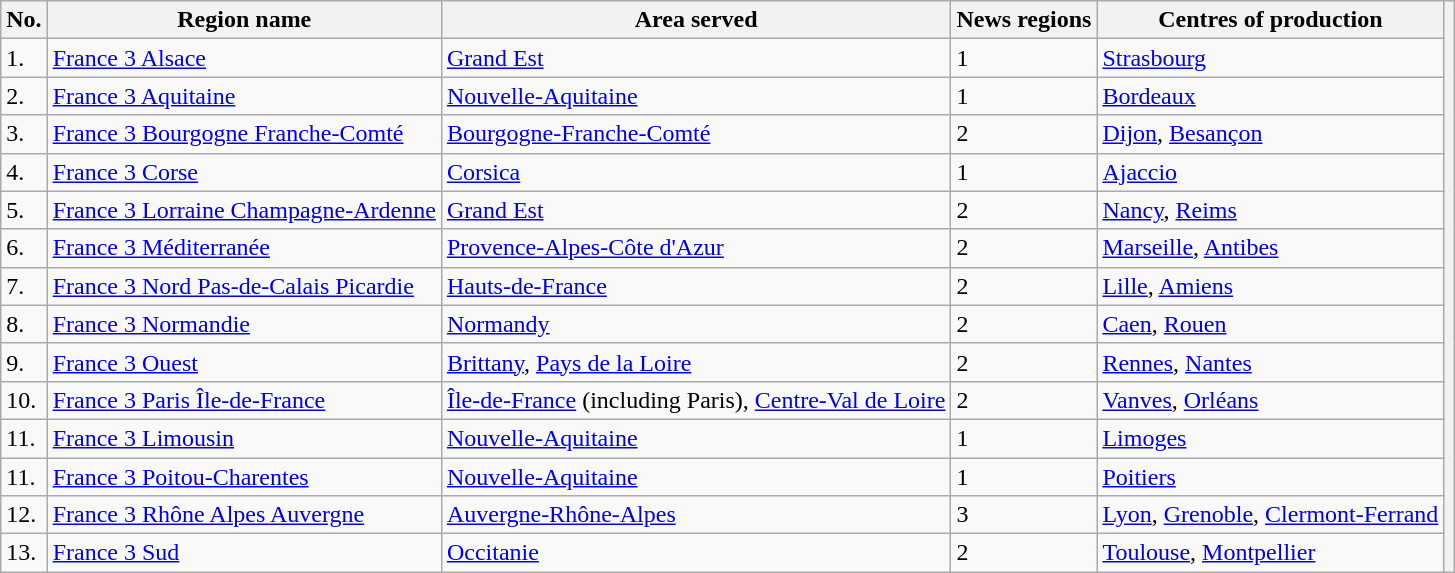<table class="wikitable">
<tr>
<th>No.</th>
<th>Region name</th>
<th>Area served</th>
<th>News regions</th>
<th>Centres of production</th>
<th rowspan=15></th>
</tr>
<tr>
<td>1.</td>
<td><a href='#'>France 3 Alsace</a></td>
<td><a href='#'>Grand Est</a></td>
<td>1</td>
<td><a href='#'>Strasbourg</a></td>
</tr>
<tr>
<td>2.</td>
<td><a href='#'>France 3 Aquitaine</a></td>
<td><a href='#'>Nouvelle-Aquitaine</a></td>
<td>1</td>
<td><a href='#'>Bordeaux</a></td>
</tr>
<tr>
<td>3.</td>
<td><a href='#'>France 3 Bourgogne Franche-Comté</a></td>
<td><a href='#'>Bourgogne-Franche-Comté</a></td>
<td>2</td>
<td><a href='#'>Dijon</a>, <a href='#'>Besançon</a></td>
</tr>
<tr>
<td>4.</td>
<td><a href='#'>France 3 Corse</a></td>
<td><a href='#'>Corsica</a></td>
<td>1</td>
<td><a href='#'>Ajaccio</a></td>
</tr>
<tr>
<td>5.</td>
<td><a href='#'>France 3 Lorraine Champagne-Ardenne</a></td>
<td><a href='#'>Grand Est</a></td>
<td>2</td>
<td><a href='#'>Nancy</a>, <a href='#'>Reims</a></td>
</tr>
<tr>
<td>6.</td>
<td><a href='#'>France 3 Méditerranée</a></td>
<td><a href='#'>Provence-Alpes-Côte d'Azur</a></td>
<td>2</td>
<td><a href='#'>Marseille</a>, <a href='#'>Antibes</a></td>
</tr>
<tr>
<td>7.</td>
<td><a href='#'>France 3 Nord Pas-de-Calais Picardie</a></td>
<td><a href='#'>Hauts-de-France</a></td>
<td>2</td>
<td><a href='#'>Lille</a>, <a href='#'>Amiens</a></td>
</tr>
<tr>
<td>8.</td>
<td><a href='#'>France 3 Normandie</a></td>
<td><a href='#'>Normandy</a></td>
<td>2</td>
<td><a href='#'>Caen</a>, <a href='#'>Rouen</a></td>
</tr>
<tr>
<td>9.</td>
<td><a href='#'>France 3 Ouest</a></td>
<td><a href='#'>Brittany</a>, <a href='#'>Pays de la Loire</a></td>
<td>2</td>
<td><a href='#'>Rennes</a>, <a href='#'>Nantes</a></td>
</tr>
<tr>
<td>10.</td>
<td><a href='#'>France 3 Paris Île-de-France</a></td>
<td><a href='#'>Île-de-France</a> (including Paris), <a href='#'>Centre-Val de Loire</a></td>
<td>2</td>
<td><a href='#'>Vanves</a>, <a href='#'>Orléans</a></td>
</tr>
<tr>
<td>11.</td>
<td><a href='#'>France 3 Limousin</a></td>
<td><a href='#'>Nouvelle-Aquitaine</a></td>
<td>1</td>
<td><a href='#'>Limoges</a></td>
</tr>
<tr>
<td>11.</td>
<td><a href='#'>France 3 Poitou-Charentes</a></td>
<td><a href='#'>Nouvelle-Aquitaine</a></td>
<td>1</td>
<td><a href='#'>Poitiers</a></td>
</tr>
<tr>
<td>12.</td>
<td><a href='#'>France 3 Rhône Alpes Auvergne</a></td>
<td><a href='#'>Auvergne-Rhône-Alpes</a></td>
<td>3</td>
<td><a href='#'>Lyon</a>, <a href='#'>Grenoble</a>, <a href='#'>Clermont-Ferrand</a></td>
</tr>
<tr>
<td>13.</td>
<td><a href='#'>France 3 Sud</a></td>
<td><a href='#'>Occitanie</a></td>
<td>2</td>
<td><a href='#'>Toulouse</a>, <a href='#'>Montpellier</a></td>
</tr>
</table>
